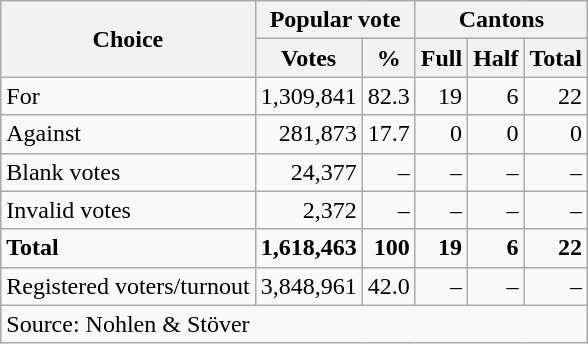<table class=wikitable style=text-align:right>
<tr>
<th rowspan=2>Choice</th>
<th colspan=2>Popular vote</th>
<th colspan=3>Cantons</th>
</tr>
<tr>
<th>Votes</th>
<th>%</th>
<th>Full</th>
<th>Half</th>
<th>Total</th>
</tr>
<tr>
<td align=left>For</td>
<td>1,309,841</td>
<td>82.3</td>
<td>19</td>
<td>6</td>
<td>22</td>
</tr>
<tr>
<td align=left>Against</td>
<td>281,873</td>
<td>17.7</td>
<td>0</td>
<td>0</td>
<td>0</td>
</tr>
<tr>
<td align=left>Blank votes</td>
<td>24,377</td>
<td>–</td>
<td>–</td>
<td>–</td>
<td>–</td>
</tr>
<tr>
<td align=left>Invalid votes</td>
<td>2,372</td>
<td>–</td>
<td>–</td>
<td>–</td>
<td>–</td>
</tr>
<tr>
<td align=left><strong>Total</strong></td>
<td><strong>1,618,463</strong></td>
<td><strong>100</strong></td>
<td><strong>19</strong></td>
<td><strong>6</strong></td>
<td><strong>22</strong></td>
</tr>
<tr>
<td align=left>Registered voters/turnout</td>
<td>3,848,961</td>
<td>42.0</td>
<td>–</td>
<td>–</td>
<td>–</td>
</tr>
<tr>
<td align=left colspan=11>Source: Nohlen & Stöver</td>
</tr>
</table>
